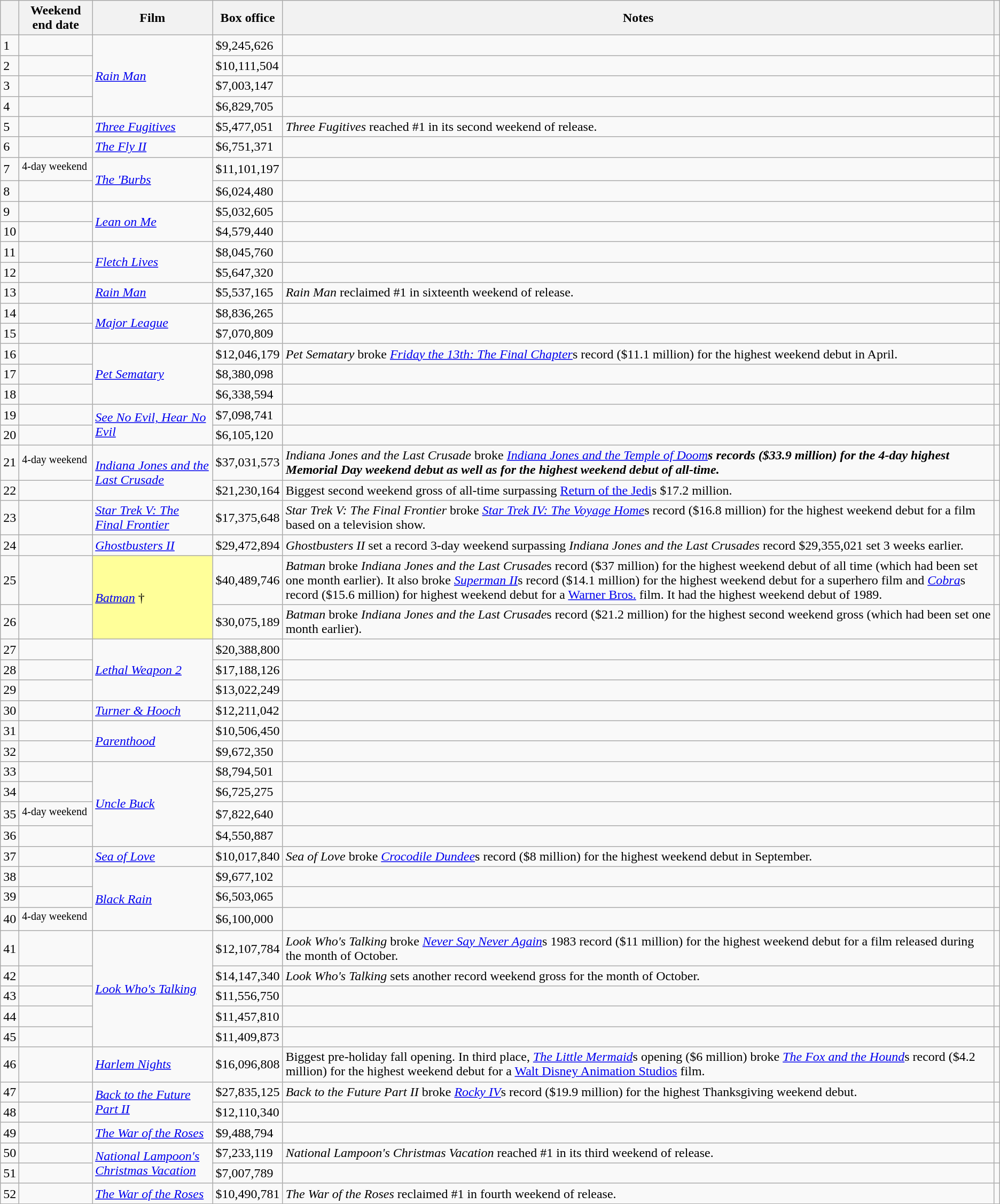<table class="wikitable sortable">
<tr>
<th></th>
<th>Weekend end date</th>
<th>Film</th>
<th>Box office</th>
<th>Notes</th>
<th class="unsortable"></th>
</tr>
<tr>
<td>1</td>
<td></td>
<td rowspan="4"><em><a href='#'>Rain Man</a></em></td>
<td>$9,245,626</td>
<td></td>
<td></td>
</tr>
<tr>
<td>2</td>
<td></td>
<td>$10,111,504</td>
<td></td>
<td></td>
</tr>
<tr>
<td>3</td>
<td></td>
<td>$7,003,147</td>
<td></td>
<td></td>
</tr>
<tr>
<td>4</td>
<td></td>
<td>$6,829,705</td>
<td></td>
<td></td>
</tr>
<tr>
<td>5</td>
<td></td>
<td><em><a href='#'>Three Fugitives</a></em></td>
<td>$5,477,051</td>
<td><em>Three Fugitives</em> reached #1 in its second weekend of release.</td>
<td></td>
</tr>
<tr>
<td>6</td>
<td></td>
<td><em><a href='#'>The Fly II</a></em></td>
<td>$6,751,371</td>
<td></td>
<td></td>
</tr>
<tr>
<td>7</td>
<td><sup>4-day weekend</sup></td>
<td rowspan="2"><em><a href='#'>The 'Burbs</a></em></td>
<td>$11,101,197</td>
<td></td>
<td></td>
</tr>
<tr>
<td>8</td>
<td></td>
<td>$6,024,480</td>
<td></td>
<td></td>
</tr>
<tr>
<td>9</td>
<td></td>
<td rowspan="2"><em><a href='#'>Lean on Me</a></em></td>
<td>$5,032,605</td>
<td></td>
<td></td>
</tr>
<tr>
<td>10</td>
<td></td>
<td>$4,579,440</td>
<td></td>
<td></td>
</tr>
<tr>
<td>11</td>
<td></td>
<td rowspan="2"><em><a href='#'>Fletch Lives</a></em></td>
<td>$8,045,760</td>
<td></td>
<td></td>
</tr>
<tr>
<td>12</td>
<td></td>
<td>$5,647,320</td>
<td></td>
<td></td>
</tr>
<tr>
<td>13</td>
<td></td>
<td><em><a href='#'>Rain Man</a></em></td>
<td>$5,537,165</td>
<td><em>Rain Man</em>  reclaimed #1 in sixteenth weekend of release.</td>
<td></td>
</tr>
<tr>
<td>14</td>
<td></td>
<td rowspan="2"><em><a href='#'>Major League</a></em></td>
<td>$8,836,265</td>
<td></td>
<td></td>
</tr>
<tr>
<td>15</td>
<td></td>
<td>$7,070,809</td>
<td></td>
<td></td>
</tr>
<tr>
<td>16</td>
<td></td>
<td rowspan="3"><em><a href='#'>Pet Sematary</a></em></td>
<td>$12,046,179</td>
<td><em>Pet Sematary</em> broke <em><a href='#'>Friday the 13th: The Final Chapter</a></em>s record ($11.1 million) for the highest weekend debut in April.</td>
<td></td>
</tr>
<tr>
<td>17</td>
<td></td>
<td>$8,380,098</td>
<td></td>
<td></td>
</tr>
<tr>
<td>18</td>
<td></td>
<td>$6,338,594</td>
<td></td>
<td></td>
</tr>
<tr>
<td>19</td>
<td></td>
<td rowspan="2"><em><a href='#'>See No Evil, Hear No Evil</a></em></td>
<td>$7,098,741</td>
<td></td>
<td></td>
</tr>
<tr>
<td>20</td>
<td></td>
<td>$6,105,120</td>
<td></td>
<td></td>
</tr>
<tr>
<td>21</td>
<td><sup>4-day weekend</sup></td>
<td rowspan="2"><em><a href='#'>Indiana Jones and the Last Crusade</a></em></td>
<td>$37,031,573</td>
<td><em>Indiana Jones and the Last Crusade</em> broke <em><a href='#'>Indiana Jones and the Temple of Doom</a><strong>s records ($33.9 million) for the 4-day highest Memorial Day weekend debut as well as for the highest weekend debut of all-time.</td>
<td></td>
</tr>
<tr>
<td>22</td>
<td></td>
<td>$21,230,164</td>
<td>Biggest second weekend gross of all-time surpassing </em><a href='#'>Return of the Jedi</a></strong>s $17.2 million.</td>
<td></td>
</tr>
<tr>
<td>23</td>
<td></td>
<td><em><a href='#'>Star Trek V: The Final Frontier</a></em></td>
<td>$17,375,648</td>
<td><em>Star Trek V: The Final Frontier</em> broke <em><a href='#'>Star Trek IV: The Voyage Home</a></em>s record ($16.8 million) for the highest weekend debut for a film based on a television show.</td>
<td></td>
</tr>
<tr>
<td>24</td>
<td></td>
<td><em><a href='#'>Ghostbusters II</a></em></td>
<td>$29,472,894</td>
<td><em>Ghostbusters II</em> set a record 3-day weekend surpassing <em>Indiana Jones and the Last Crusades</em> record $29,355,021 set 3 weeks earlier.</td>
<td></td>
</tr>
<tr>
<td>25</td>
<td></td>
<td rowspan="2" style="background-color:#FFFF99"><em><a href='#'>Batman</a></em> †</td>
<td>$40,489,746</td>
<td><em>Batman</em> broke <em>Indiana Jones and the Last Crusade</em>s record ($37 million) for the highest weekend debut of all time (which had been set one month earlier). It also broke <em><a href='#'>Superman II</a></em>s record ($14.1 million) for the highest weekend debut for a superhero film and <em><a href='#'>Cobra</a></em>s record ($15.6 million) for highest weekend debut for a <a href='#'>Warner Bros.</a> film. It had the highest weekend debut of 1989.</td>
<td></td>
</tr>
<tr>
<td>26</td>
<td></td>
<td>$30,075,189</td>
<td><em>Batman</em> broke <em>Indiana Jones and the Last Crusade</em>s record ($21.2 million) for the highest second weekend gross (which had been set one month earlier).</td>
<td></td>
</tr>
<tr>
<td>27</td>
<td></td>
<td rowspan="3"><em><a href='#'>Lethal Weapon 2</a></em></td>
<td>$20,388,800</td>
<td></td>
<td></td>
</tr>
<tr>
<td>28</td>
<td></td>
<td>$17,188,126</td>
<td></td>
<td></td>
</tr>
<tr>
<td>29</td>
<td></td>
<td>$13,022,249</td>
<td></td>
<td></td>
</tr>
<tr>
<td>30</td>
<td></td>
<td><em><a href='#'>Turner & Hooch</a></em></td>
<td>$12,211,042</td>
<td></td>
<td></td>
</tr>
<tr>
<td>31</td>
<td></td>
<td rowspan="2"><em><a href='#'>Parenthood</a></em></td>
<td>$10,506,450</td>
<td></td>
<td></td>
</tr>
<tr>
<td>32</td>
<td></td>
<td>$9,672,350</td>
<td></td>
<td></td>
</tr>
<tr>
<td>33</td>
<td></td>
<td rowspan="4"><em><a href='#'>Uncle Buck</a></em></td>
<td>$8,794,501</td>
<td></td>
<td></td>
</tr>
<tr>
<td>34</td>
<td></td>
<td>$6,725,275</td>
<td></td>
<td></td>
</tr>
<tr>
<td>35</td>
<td><sup>4-day weekend</sup></td>
<td>$7,822,640</td>
<td></td>
<td></td>
</tr>
<tr>
<td>36</td>
<td></td>
<td>$4,550,887</td>
<td></td>
<td></td>
</tr>
<tr>
<td>37</td>
<td></td>
<td><em><a href='#'>Sea of Love</a></em></td>
<td>$10,017,840</td>
<td><em>Sea of Love</em> broke <em><a href='#'>Crocodile Dundee</a></em>s record ($8 million) for the highest weekend debut in September.</td>
<td></td>
</tr>
<tr>
<td>38</td>
<td></td>
<td rowspan="3"><em><a href='#'>Black Rain</a></em></td>
<td>$9,677,102</td>
<td></td>
<td></td>
</tr>
<tr>
<td>39</td>
<td></td>
<td>$6,503,065</td>
<td></td>
<td></td>
</tr>
<tr>
<td>40</td>
<td><sup>4-day weekend</sup></td>
<td>$6,100,000</td>
<td></td>
<td></td>
</tr>
<tr>
<td>41</td>
<td></td>
<td rowspan="5"><em><a href='#'>Look Who's Talking</a></em></td>
<td>$12,107,784</td>
<td><em>Look Who's Talking</em> broke <em><a href='#'>Never Say Never Again</a></em>s 1983 record ($11 million) for the highest weekend debut for a film released during the month of October.</td>
<td></td>
</tr>
<tr>
<td>42</td>
<td></td>
<td>$14,147,340</td>
<td><em>Look Who's Talking</em> sets another record weekend gross for the month of October.</td>
<td></td>
</tr>
<tr>
<td>43</td>
<td></td>
<td>$11,556,750</td>
<td></td>
<td></td>
</tr>
<tr>
<td>44</td>
<td></td>
<td>$11,457,810</td>
<td></td>
<td></td>
</tr>
<tr>
<td>45</td>
<td></td>
<td>$11,409,873</td>
<td></td>
<td></td>
</tr>
<tr>
<td>46</td>
<td></td>
<td><em><a href='#'>Harlem Nights</a></em></td>
<td>$16,096,808</td>
<td>Biggest pre-holiday fall opening. In third place, <em><a href='#'>The Little Mermaid</a></em>s opening ($6 million) broke <em><a href='#'>The Fox and the Hound</a></em>s record ($4.2 million) for the highest weekend debut for a <a href='#'>Walt Disney Animation Studios</a> film.</td>
<td></td>
</tr>
<tr>
<td>47</td>
<td></td>
<td rowspan="2"><em><a href='#'>Back to the Future Part II</a></em></td>
<td>$27,835,125</td>
<td><em>Back to the Future Part II</em> broke <em><a href='#'>Rocky IV</a></em>s record ($19.9 million) for the highest Thanksgiving weekend debut.</td>
<td></td>
</tr>
<tr>
<td>48</td>
<td></td>
<td>$12,110,340</td>
<td></td>
<td></td>
</tr>
<tr>
<td>49</td>
<td></td>
<td><em><a href='#'>The War of the Roses</a></em></td>
<td>$9,488,794</td>
<td></td>
<td></td>
</tr>
<tr>
<td>50</td>
<td></td>
<td rowspan="2"><em><a href='#'>National Lampoon's Christmas Vacation</a></em></td>
<td>$7,233,119</td>
<td><em>National Lampoon's Christmas Vacation</em> reached #1 in its third weekend of release.</td>
<td></td>
</tr>
<tr>
<td>51</td>
<td></td>
<td>$7,007,789</td>
<td></td>
<td></td>
</tr>
<tr>
<td>52</td>
<td></td>
<td><em><a href='#'>The War of the Roses</a></em></td>
<td>$10,490,781</td>
<td><em>The War of the Roses</em> reclaimed #1 in fourth weekend of release.</td>
<td></td>
</tr>
</table>
